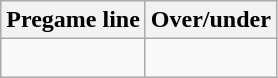<table class="wikitable">
<tr align="center">
<th style=>Pregame line</th>
<th style=>Over/under</th>
</tr>
<tr align="center">
<td> </td>
<td> </td>
</tr>
</table>
